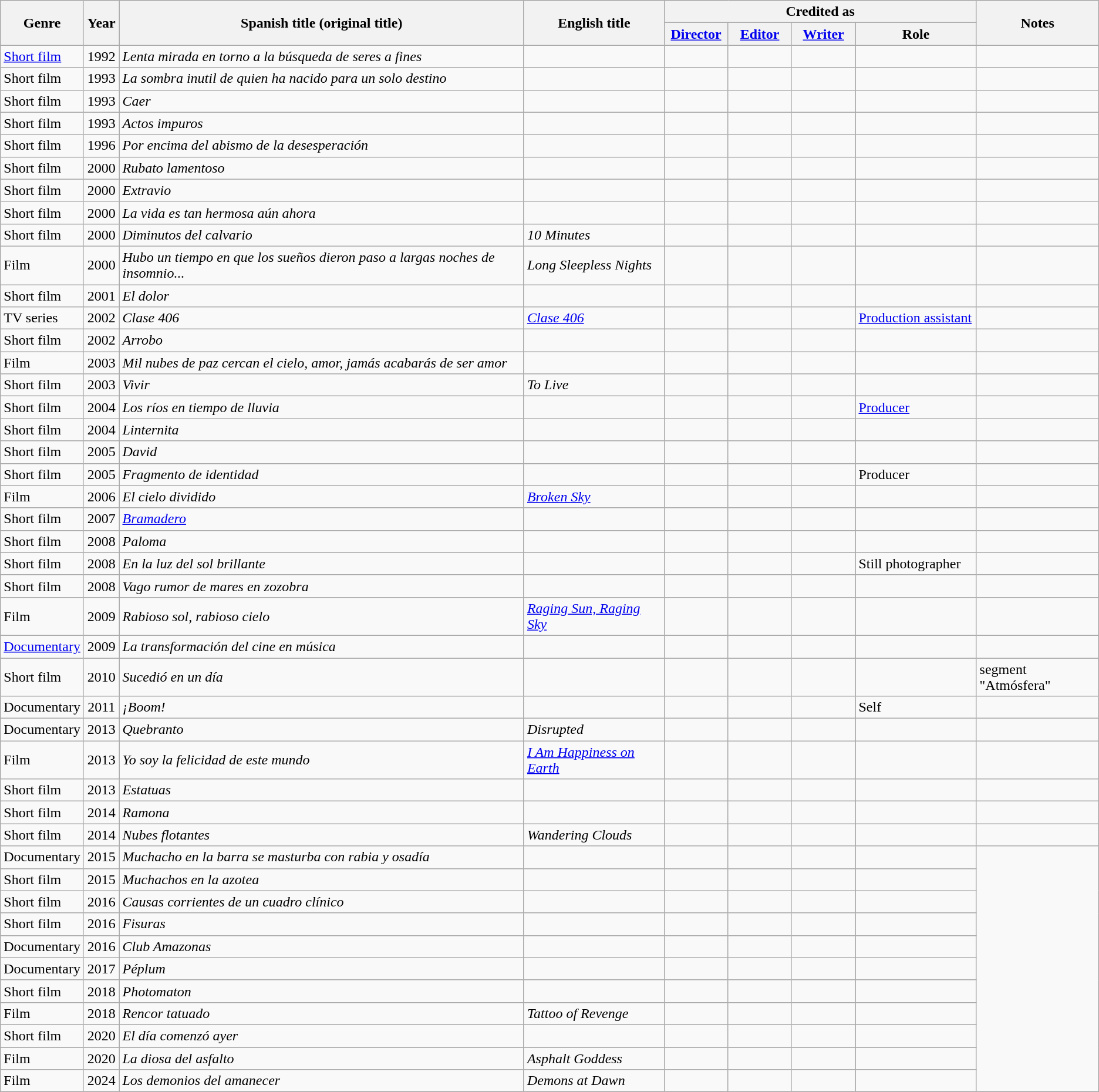<table class="wikitable sortable">
<tr>
<th rowspan="2" width="33">Genre</th>
<th rowspan="2" width="33">Year</th>
<th rowspan="2">Spanish title (original title)</th>
<th rowspan="2">English title</th>
<th colspan="4" class="unsortable">Credited as</th>
<th rowspan="2" class="unsortable">Notes</th>
</tr>
<tr>
<th width=65 class="unsortable"><a href='#'>Director</a></th>
<th width=65 class="unsortable"><a href='#'>Editor</a></th>
<th width=65 class="unsortable"><a href='#'>Writer</a></th>
<th width=130 class="unsortable">Role</th>
</tr>
<tr>
<td><a href='#'>Short film</a></td>
<td align="center">1992</td>
<td><em>Lenta mirada en torno a la búsqueda de seres a fines</em></td>
<td></td>
<td></td>
<td></td>
<td></td>
<td></td>
<td></td>
</tr>
<tr>
<td>Short film</td>
<td align="center">1993</td>
<td><em>La sombra inutil de quien ha nacido para un solo destino</em></td>
<td></td>
<td></td>
<td></td>
<td></td>
<td></td>
<td></td>
</tr>
<tr>
<td>Short film</td>
<td align="center">1993</td>
<td><em>Caer</em></td>
<td></td>
<td></td>
<td></td>
<td></td>
<td></td>
<td></td>
</tr>
<tr>
<td>Short film</td>
<td align="center">1993</td>
<td><em>Actos impuros</em></td>
<td></td>
<td></td>
<td></td>
<td></td>
<td></td>
<td></td>
</tr>
<tr>
<td>Short film</td>
<td align="center">1996</td>
<td><em>Por encima del abismo de la desesperación</em></td>
<td></td>
<td></td>
<td></td>
<td></td>
<td></td>
<td></td>
</tr>
<tr>
<td>Short film</td>
<td align="center">2000</td>
<td><em>Rubato lamentoso</em></td>
<td></td>
<td></td>
<td></td>
<td></td>
<td></td>
<td></td>
</tr>
<tr>
<td>Short film</td>
<td align="center">2000</td>
<td><em>Extravio</em></td>
<td></td>
<td></td>
<td></td>
<td></td>
<td></td>
<td></td>
</tr>
<tr>
<td>Short film</td>
<td align="center">2000</td>
<td><em>La vida es tan hermosa aún ahora</em></td>
<td></td>
<td></td>
<td></td>
<td></td>
<td></td>
<td></td>
</tr>
<tr>
<td>Short film</td>
<td align="center">2000</td>
<td><em>Diminutos del calvario</em></td>
<td><em>10 Minutes</em></td>
<td></td>
<td></td>
<td></td>
<td></td>
<td></td>
</tr>
<tr>
<td>Film</td>
<td align="center">2000</td>
<td><em>Hubo un tiempo en que los sueños dieron paso a largas noches de insomnio...</em></td>
<td><em>Long Sleepless Nights</em></td>
<td></td>
<td></td>
<td></td>
<td></td>
<td></td>
</tr>
<tr>
<td>Short film</td>
<td align="center">2001</td>
<td><em>El dolor</em></td>
<td></td>
<td></td>
<td></td>
<td></td>
<td></td>
<td></td>
</tr>
<tr>
<td>TV series</td>
<td align="center">2002</td>
<td><em>Clase 406</em></td>
<td><em><a href='#'>Clase 406</a></em></td>
<td></td>
<td></td>
<td></td>
<td><a href='#'>Production assistant</a></td>
<td></td>
</tr>
<tr>
<td>Short film</td>
<td align="center">2002</td>
<td><em>Arrobo</em></td>
<td></td>
<td></td>
<td></td>
<td></td>
<td></td>
<td></td>
</tr>
<tr>
<td>Film</td>
<td align="center">2003</td>
<td><em>Mil nubes de paz cercan el cielo, amor, jamás acabarás de ser amor</em></td>
<td><em></em></td>
<td></td>
<td></td>
<td></td>
<td></td>
<td></td>
</tr>
<tr>
<td>Short film</td>
<td align="center">2003</td>
<td><em>Vivir</em></td>
<td><em>To Live</em></td>
<td></td>
<td></td>
<td></td>
<td></td>
<td></td>
</tr>
<tr>
<td>Short film</td>
<td align="center">2004</td>
<td><em>Los ríos en tiempo de lluvia</em></td>
<td></td>
<td></td>
<td></td>
<td></td>
<td><a href='#'>Producer</a></td>
<td></td>
</tr>
<tr>
<td>Short film</td>
<td align="center">2004</td>
<td><em>Linternita</em></td>
<td></td>
<td></td>
<td></td>
<td></td>
<td></td>
<td></td>
</tr>
<tr>
<td>Short film</td>
<td align="center">2005</td>
<td><em>David</em></td>
<td></td>
<td></td>
<td></td>
<td></td>
<td></td>
<td></td>
</tr>
<tr>
<td>Short film</td>
<td align="center">2005</td>
<td><em>Fragmento de identidad</em></td>
<td></td>
<td></td>
<td></td>
<td></td>
<td>Producer</td>
<td></td>
</tr>
<tr>
<td>Film</td>
<td align="center">2006</td>
<td><em>El cielo dividido</em></td>
<td><em><a href='#'>Broken Sky</a></em></td>
<td></td>
<td></td>
<td></td>
<td></td>
<td></td>
</tr>
<tr>
<td>Short film</td>
<td align="center">2007</td>
<td><em><a href='#'>Bramadero</a></em></td>
<td></td>
<td></td>
<td></td>
<td></td>
<td></td>
<td></td>
</tr>
<tr>
<td>Short film</td>
<td align="center">2008</td>
<td><em>Paloma</em></td>
<td></td>
<td></td>
<td></td>
<td></td>
<td></td>
<td></td>
</tr>
<tr>
<td>Short film</td>
<td align="center">2008</td>
<td><em>En la luz del sol brillante</em></td>
<td></td>
<td></td>
<td></td>
<td></td>
<td>Still photographer</td>
<td></td>
</tr>
<tr>
<td>Short film</td>
<td align="center">2008</td>
<td><em>Vago rumor de mares en zozobra</em></td>
<td></td>
<td></td>
<td></td>
<td></td>
<td></td>
<td></td>
</tr>
<tr>
<td>Film</td>
<td align="center">2009</td>
<td><em>Rabioso sol, rabioso cielo</em></td>
<td><em><a href='#'>Raging Sun, Raging Sky</a></em></td>
<td></td>
<td></td>
<td></td>
<td></td>
<td></td>
</tr>
<tr>
<td><a href='#'>Documentary</a></td>
<td align="center">2009</td>
<td><em>La transformación del cine en música</em></td>
<td></td>
<td></td>
<td></td>
<td></td>
<td></td>
<td></td>
</tr>
<tr>
<td>Short film</td>
<td align="center">2010</td>
<td><em>Sucedió en un día</em></td>
<td></td>
<td></td>
<td></td>
<td></td>
<td></td>
<td>segment "Atmósfera"</td>
</tr>
<tr>
<td>Documentary</td>
<td align="center">2011</td>
<td><em>¡Boom!</em></td>
<td></td>
<td></td>
<td></td>
<td></td>
<td>Self</td>
<td></td>
</tr>
<tr>
<td>Documentary</td>
<td align="center">2013</td>
<td><em>Quebranto</em></td>
<td><em>Disrupted</em></td>
<td></td>
<td></td>
<td></td>
<td></td>
<td></td>
</tr>
<tr>
<td>Film</td>
<td align="center">2013</td>
<td><em>Yo soy la felicidad de este mundo</em></td>
<td><em><a href='#'>I Am Happiness on Earth</a></em></td>
<td></td>
<td></td>
<td></td>
<td></td>
<td></td>
</tr>
<tr>
<td>Short film</td>
<td align="center">2013</td>
<td><em>Estatuas</em></td>
<td></td>
<td></td>
<td></td>
<td></td>
<td></td>
<td></td>
</tr>
<tr>
<td>Short film</td>
<td align="center">2014</td>
<td><em>Ramona</em></td>
<td></td>
<td></td>
<td></td>
<td></td>
<td></td>
<td></td>
</tr>
<tr>
<td>Short film</td>
<td align="center">2014</td>
<td><em>Nubes flotantes</em></td>
<td><em>Wandering Clouds</em></td>
<td></td>
<td></td>
<td></td>
<td></td>
<td></td>
</tr>
<tr>
<td>Documentary</td>
<td align="center">2015</td>
<td><em>Muchacho en la barra se masturba con rabia y osadía</em></td>
<td></td>
<td></td>
<td></td>
<td></td>
<td></td>
</tr>
<tr>
<td>Short film</td>
<td align="center">2015</td>
<td><em>Muchachos en la azotea</em></td>
<td></td>
<td></td>
<td></td>
<td></td>
<td></td>
</tr>
<tr>
<td>Short film</td>
<td align="center">2016</td>
<td><em>Causas corrientes de un cuadro clínico</em></td>
<td></td>
<td></td>
<td></td>
<td></td>
<td></td>
</tr>
<tr>
<td>Short film</td>
<td align="center">2016</td>
<td><em>Fisuras</em></td>
<td></td>
<td></td>
<td></td>
<td></td>
<td></td>
</tr>
<tr>
<td>Documentary</td>
<td align="center">2016</td>
<td><em>Club Amazonas</em></td>
<td></td>
<td></td>
<td></td>
<td></td>
<td></td>
</tr>
<tr>
<td>Documentary</td>
<td align="center">2017</td>
<td><em>Péplum</em></td>
<td></td>
<td></td>
<td></td>
<td></td>
<td></td>
</tr>
<tr>
<td>Short film</td>
<td align="center">2018</td>
<td><em>Photomaton</em></td>
<td></td>
<td></td>
<td></td>
<td></td>
<td></td>
</tr>
<tr>
<td>Film</td>
<td align="center">2018</td>
<td><em>Rencor tatuado</em></td>
<td><em>Tattoo of Revenge</em></td>
<td></td>
<td></td>
<td></td>
<td></td>
</tr>
<tr>
<td>Short film</td>
<td align="center">2020</td>
<td><em>El día comenzó ayer</em></td>
<td></td>
<td></td>
<td></td>
<td></td>
<td></td>
</tr>
<tr>
<td>Film</td>
<td align="center">2020</td>
<td><em>La diosa del asfalto</em></td>
<td><em>Asphalt Goddess</em></td>
<td></td>
<td></td>
<td></td>
<td></td>
</tr>
<tr>
<td>Film</td>
<td align="center">2024</td>
<td><em>Los demonios del amanecer</em></td>
<td><em>Demons at Dawn</em></td>
<td></td>
<td></td>
<td></td>
<td></td>
</tr>
</table>
